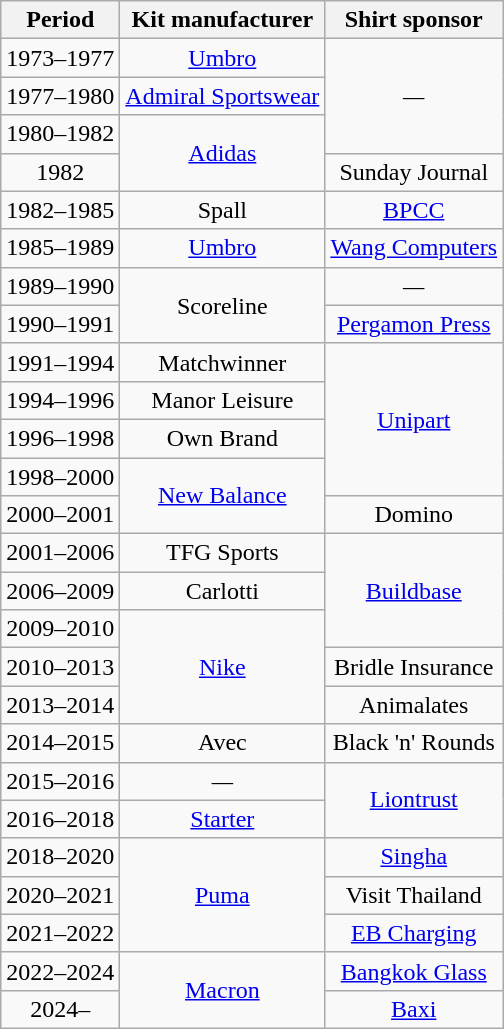<table class="wikitable" style="text-align: center">
<tr>
<th>Period</th>
<th>Kit manufacturer</th>
<th>Shirt sponsor</th>
</tr>
<tr>
<td>1973–1977</td>
<td><a href='#'>Umbro</a></td>
<td rowspan=3><em>—</em></td>
</tr>
<tr>
<td>1977–1980</td>
<td><a href='#'>Admiral Sportswear</a></td>
</tr>
<tr>
<td>1980–1982</td>
<td rowspan=2><a href='#'>Adidas</a></td>
</tr>
<tr>
<td>1982</td>
<td>Sunday Journal</td>
</tr>
<tr>
<td>1982–1985</td>
<td>Spall</td>
<td><a href='#'>BPCC</a></td>
</tr>
<tr>
<td>1985–1989</td>
<td><a href='#'>Umbro</a></td>
<td><a href='#'>Wang Computers</a></td>
</tr>
<tr>
<td>1989–1990</td>
<td rowspan=2>Scoreline</td>
<td><em>—</em></td>
</tr>
<tr>
<td>1990–1991</td>
<td><a href='#'>Pergamon Press</a></td>
</tr>
<tr>
<td>1991–1994</td>
<td>Matchwinner</td>
<td rowspan=4><a href='#'>Unipart</a></td>
</tr>
<tr>
<td>1994–1996</td>
<td>Manor Leisure</td>
</tr>
<tr>
<td>1996–1998</td>
<td>Own Brand</td>
</tr>
<tr>
<td>1998–2000</td>
<td rowspan=2><a href='#'>New Balance</a></td>
</tr>
<tr>
<td>2000–2001</td>
<td>Domino</td>
</tr>
<tr>
<td>2001–2006</td>
<td>TFG Sports</td>
<td rowspan=3><a href='#'>Buildbase</a></td>
</tr>
<tr>
<td>2006–2009</td>
<td>Carlotti</td>
</tr>
<tr>
<td>2009–2010</td>
<td rowspan=3><a href='#'>Nike</a></td>
</tr>
<tr>
<td>2010–2013</td>
<td>Bridle Insurance</td>
</tr>
<tr>
<td>2013–2014</td>
<td>Animalates</td>
</tr>
<tr>
<td>2014–2015</td>
<td>Avec</td>
<td>Black 'n' Rounds</td>
</tr>
<tr>
<td>2015–2016</td>
<td><em>—</em></td>
<td rowspan=2><a href='#'>Liontrust</a></td>
</tr>
<tr>
<td>2016–2018</td>
<td><a href='#'>Starter</a></td>
</tr>
<tr>
<td>2018–2020</td>
<td rowspan=3><a href='#'>Puma</a></td>
<td><a href='#'>Singha</a></td>
</tr>
<tr>
<td>2020–2021</td>
<td>Visit Thailand</td>
</tr>
<tr>
<td>2021–2022</td>
<td><a href='#'>EB Charging</a></td>
</tr>
<tr>
<td>2022–2024</td>
<td rowspan=2><a href='#'>Macron</a></td>
<td><a href='#'>Bangkok Glass</a></td>
</tr>
<tr>
<td>2024–</td>
<td><a href='#'>Baxi</a></td>
</tr>
</table>
